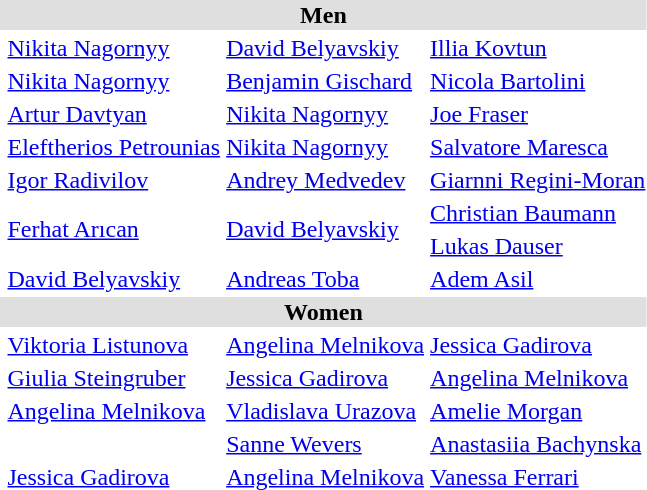<table>
<tr bgcolor="DFDFDF">
<td colspan="4" align="center"><strong>Men</strong></td>
</tr>
<tr>
<td><br></td>
<td> <a href='#'>Nikita Nagornyy</a></td>
<td> <a href='#'>David Belyavskiy</a></td>
<td> <a href='#'>Illia Kovtun</a></td>
</tr>
<tr>
<td><br></td>
<td> <a href='#'>Nikita Nagornyy</a></td>
<td> <a href='#'>Benjamin Gischard</a></td>
<td> <a href='#'>Nicola Bartolini</a></td>
</tr>
<tr>
<td><br></td>
<td> <a href='#'>Artur Davtyan</a></td>
<td> <a href='#'>Nikita Nagornyy</a></td>
<td> <a href='#'>Joe Fraser</a></td>
</tr>
<tr>
<td><br></td>
<td> <a href='#'>Eleftherios Petrounias</a></td>
<td> <a href='#'>Nikita Nagornyy</a></td>
<td> <a href='#'>Salvatore Maresca</a></td>
</tr>
<tr>
<td><br></td>
<td> <a href='#'>Igor Radivilov</a></td>
<td> <a href='#'>Andrey Medvedev</a></td>
<td> <a href='#'>Giarnni Regini-Moran</a></td>
</tr>
<tr>
<td rowspan=2><br></td>
<td rowspan=2> <a href='#'>Ferhat Arıcan</a></td>
<td rowspan=2> <a href='#'>David Belyavskiy</a></td>
<td> <a href='#'>Christian Baumann</a></td>
</tr>
<tr>
<td> <a href='#'>Lukas Dauser</a></td>
</tr>
<tr>
<td><br></td>
<td> <a href='#'>David Belyavskiy</a></td>
<td> <a href='#'>Andreas Toba</a></td>
<td> <a href='#'>Adem Asil</a></td>
</tr>
<tr bgcolor="DFDFDF">
<td colspan="4" align="center"><strong>Women</strong></td>
</tr>
<tr>
<td><br></td>
<td> <a href='#'>Viktoria Listunova</a></td>
<td> <a href='#'>Angelina Melnikova</a></td>
<td> <a href='#'>Jessica Gadirova</a></td>
</tr>
<tr>
<td><br></td>
<td> <a href='#'>Giulia Steingruber</a></td>
<td> <a href='#'>Jessica Gadirova</a></td>
<td> <a href='#'>Angelina Melnikova</a></td>
</tr>
<tr>
<td><br></td>
<td> <a href='#'>Angelina Melnikova</a></td>
<td> <a href='#'>Vladislava Urazova</a></td>
<td> <a href='#'>Amelie Morgan</a></td>
</tr>
<tr>
<td><br></td>
<td></td>
<td> <a href='#'>Sanne Wevers</a></td>
<td> <a href='#'>Anastasiia Bachynska</a></td>
</tr>
<tr>
<td><br></td>
<td> <a href='#'>Jessica Gadirova</a></td>
<td> <a href='#'>Angelina Melnikova</a></td>
<td> <a href='#'>Vanessa Ferrari</a></td>
</tr>
</table>
